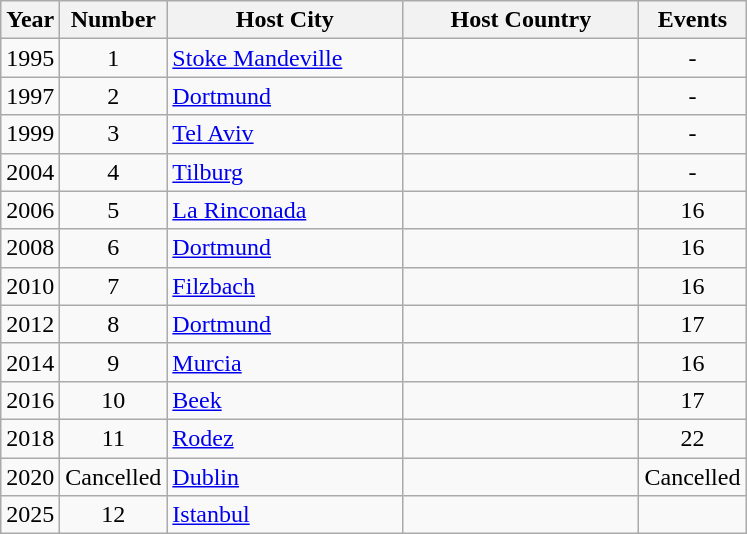<table class="wikitable" style="font-size:100%">
<tr>
<th width="30">Year</th>
<th width="30">Number</th>
<th width="150">Host City</th>
<th width="150">Host Country</th>
<th width="50">Events</th>
</tr>
<tr>
<td align="center">1995</td>
<td align="center">1</td>
<td><a href='#'>Stoke Mandeville</a></td>
<td></td>
<td align="center">-</td>
</tr>
<tr>
<td align="center">1997</td>
<td align="center">2</td>
<td><a href='#'>Dortmund</a></td>
<td></td>
<td align="center">-</td>
</tr>
<tr>
<td align="center">1999</td>
<td align="center">3</td>
<td><a href='#'>Tel Aviv</a></td>
<td></td>
<td align="center">-</td>
</tr>
<tr>
<td align="center">2004</td>
<td align="center">4</td>
<td><a href='#'>Tilburg</a></td>
<td></td>
<td align="center">-</td>
</tr>
<tr>
<td align="center">2006</td>
<td align="center">5</td>
<td><a href='#'>La Rinconada</a></td>
<td></td>
<td align="center">16</td>
</tr>
<tr>
<td align="center">2008</td>
<td align="center">6</td>
<td><a href='#'>Dortmund</a></td>
<td></td>
<td align="center">16</td>
</tr>
<tr>
<td align="center">2010</td>
<td align="center">7</td>
<td><a href='#'>Filzbach</a></td>
<td></td>
<td align="center">16</td>
</tr>
<tr>
<td align="center">2012</td>
<td align="center">8</td>
<td><a href='#'>Dortmund</a></td>
<td></td>
<td align="center">17</td>
</tr>
<tr>
<td align="center">2014</td>
<td align="center">9</td>
<td><a href='#'>Murcia</a></td>
<td></td>
<td align="center">16</td>
</tr>
<tr>
<td align="center">2016</td>
<td align="center">10</td>
<td><a href='#'>Beek</a></td>
<td></td>
<td align="center">17</td>
</tr>
<tr>
<td align="center">2018</td>
<td align="center">11</td>
<td><a href='#'>Rodez</a></td>
<td></td>
<td align="center">22</td>
</tr>
<tr>
<td align="center">2020</td>
<td align="center">Cancelled</td>
<td><a href='#'>Dublin</a></td>
<td></td>
<td align="center">Cancelled</td>
</tr>
<tr>
<td align=center>2025</td>
<td align=center>12</td>
<td><a href='#'>Istanbul</a></td>
<td></td>
<td></td>
</tr>
</table>
